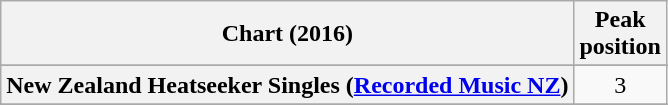<table class="wikitable sortable plainrowheaders" style="text-align:center;">
<tr>
<th scope="col">Chart (2016)</th>
<th scope="col">Peak<br>position</th>
</tr>
<tr>
</tr>
<tr>
</tr>
<tr>
</tr>
<tr>
</tr>
<tr>
<th scope="row">New Zealand Heatseeker Singles (<a href='#'>Recorded Music NZ</a>)</th>
<td>3</td>
</tr>
<tr>
</tr>
<tr>
</tr>
<tr>
</tr>
<tr>
</tr>
</table>
